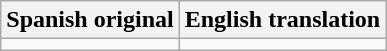<table class="wikitable">
<tr>
<th>Spanish original</th>
<th>English translation</th>
</tr>
<tr style="vertical-align:top; text-align:center; white-space:nowrap;">
<td></td>
<td></td>
</tr>
</table>
